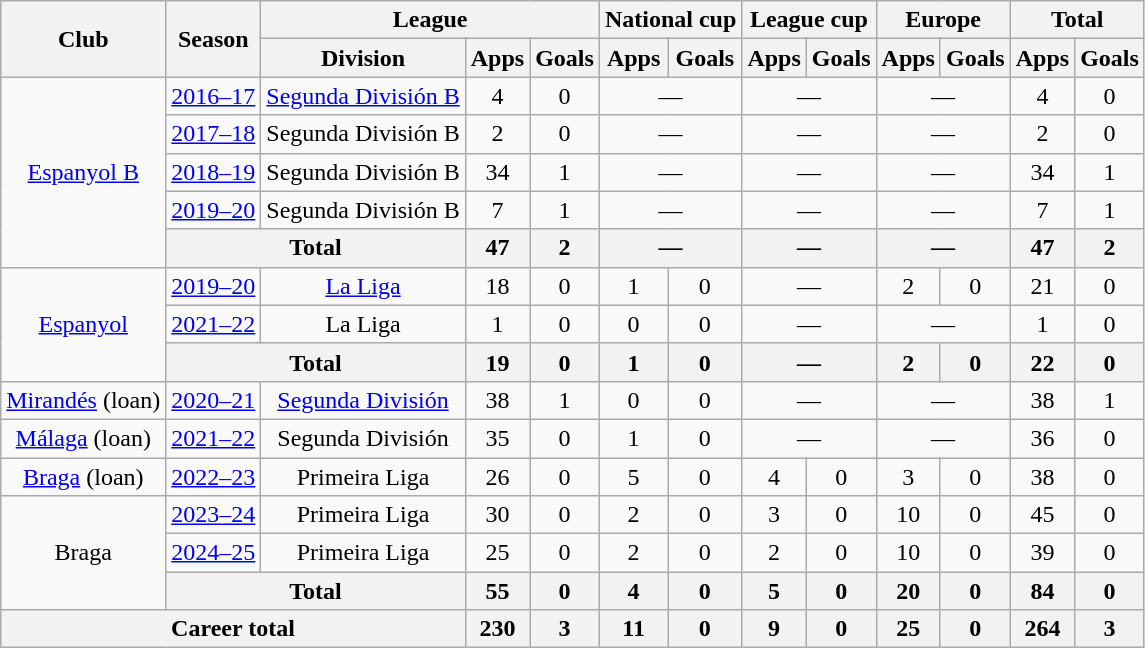<table class="wikitable" style="text-align: center;">
<tr>
<th rowspan="2">Club</th>
<th rowspan="2">Season</th>
<th colspan="3">League</th>
<th colspan="2">National cup</th>
<th colspan="2">League cup</th>
<th colspan="2">Europe</th>
<th colspan="2">Total</th>
</tr>
<tr>
<th>Division</th>
<th>Apps</th>
<th>Goals</th>
<th>Apps</th>
<th>Goals</th>
<th>Apps</th>
<th>Goals</th>
<th>Apps</th>
<th>Goals</th>
<th>Apps</th>
<th>Goals</th>
</tr>
<tr>
<td rowspan="5"><a href='#'>Espanyol B</a></td>
<td><a href='#'>2016–17</a></td>
<td><a href='#'>Segunda División B</a></td>
<td>4</td>
<td>0</td>
<td colspan="2">—</td>
<td colspan="2">—</td>
<td colspan="2">—</td>
<td>4</td>
<td>0</td>
</tr>
<tr>
<td><a href='#'>2017–18</a></td>
<td>Segunda División B</td>
<td>2</td>
<td>0</td>
<td colspan="2">—</td>
<td colspan="2">—</td>
<td colspan="2">—</td>
<td>2</td>
<td>0</td>
</tr>
<tr>
<td><a href='#'>2018–19</a></td>
<td>Segunda División B</td>
<td>34</td>
<td>1</td>
<td colspan="2">—</td>
<td colspan="2">—</td>
<td colspan="2">—</td>
<td>34</td>
<td>1</td>
</tr>
<tr>
<td><a href='#'>2019–20</a></td>
<td>Segunda División B</td>
<td>7</td>
<td>1</td>
<td colspan="2">—</td>
<td colspan="2">—</td>
<td colspan="2">—</td>
<td>7</td>
<td>1</td>
</tr>
<tr>
<th colspan="2">Total</th>
<th>47</th>
<th>2</th>
<th colspan="2">—</th>
<th colspan="2">—</th>
<th colspan="2">—</th>
<th>47</th>
<th>2</th>
</tr>
<tr>
<td rowspan="3"><a href='#'>Espanyol</a></td>
<td><a href='#'>2019–20</a></td>
<td><a href='#'>La Liga</a></td>
<td>18</td>
<td>0</td>
<td>1</td>
<td>0</td>
<td colspan="2">—</td>
<td>2</td>
<td>0</td>
<td>21</td>
<td>0</td>
</tr>
<tr>
<td><a href='#'>2021–22</a></td>
<td>La Liga</td>
<td>1</td>
<td>0</td>
<td>0</td>
<td>0</td>
<td colspan="2">—</td>
<td colspan="2">—</td>
<td>1</td>
<td>0</td>
</tr>
<tr>
<th colspan="2">Total</th>
<th>19</th>
<th>0</th>
<th>1</th>
<th>0</th>
<th colspan="2">—</th>
<th>2</th>
<th>0</th>
<th>22</th>
<th>0</th>
</tr>
<tr>
<td><a href='#'>Mirandés</a> (loan)</td>
<td><a href='#'>2020–21</a></td>
<td><a href='#'>Segunda División</a></td>
<td>38</td>
<td>1</td>
<td>0</td>
<td>0</td>
<td colspan="2">—</td>
<td colspan="2">—</td>
<td>38</td>
<td>1</td>
</tr>
<tr>
<td><a href='#'>Málaga</a> (loan)</td>
<td><a href='#'>2021–22</a></td>
<td>Segunda División</td>
<td>35</td>
<td>0</td>
<td>1</td>
<td>0</td>
<td colspan="2">—</td>
<td colspan="2">—</td>
<td>36</td>
<td>0</td>
</tr>
<tr>
<td><a href='#'>Braga</a> (loan)</td>
<td><a href='#'>2022–23</a></td>
<td>Primeira Liga</td>
<td>26</td>
<td>0</td>
<td>5</td>
<td>0</td>
<td>4</td>
<td>0</td>
<td>3</td>
<td>0</td>
<td>38</td>
<td>0</td>
</tr>
<tr>
<td rowspan="3">Braga</td>
<td><a href='#'>2023–24</a></td>
<td>Primeira Liga</td>
<td>30</td>
<td>0</td>
<td>2</td>
<td>0</td>
<td>3</td>
<td>0</td>
<td>10</td>
<td>0</td>
<td>45</td>
<td>0</td>
</tr>
<tr>
<td><a href='#'>2024–25</a></td>
<td>Primeira Liga</td>
<td>25</td>
<td>0</td>
<td>2</td>
<td>0</td>
<td>2</td>
<td>0</td>
<td>10</td>
<td>0</td>
<td>39</td>
<td>0</td>
</tr>
<tr>
<th colspan="2">Total</th>
<th>55</th>
<th>0</th>
<th>4</th>
<th>0</th>
<th>5</th>
<th>0</th>
<th>20</th>
<th>0</th>
<th>84</th>
<th>0</th>
</tr>
<tr>
<th colspan="3">Career total</th>
<th>230</th>
<th>3</th>
<th>11</th>
<th>0</th>
<th>9</th>
<th>0</th>
<th>25</th>
<th>0</th>
<th>264</th>
<th>3</th>
</tr>
</table>
